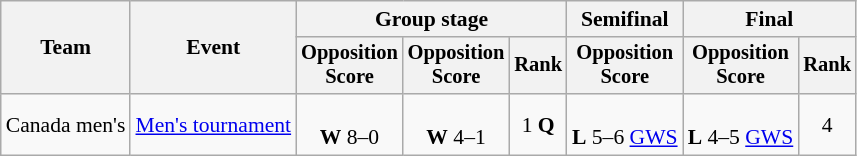<table class="wikitable" style="font-size:90%">
<tr>
<th rowspan=2>Team</th>
<th rowspan=2>Event</th>
<th colspan=3>Group stage</th>
<th>Semifinal</th>
<th colspan=2>Final</th>
</tr>
<tr style="font-size:95%">
<th>Opposition<br>Score</th>
<th>Opposition<br>Score</th>
<th>Rank</th>
<th>Opposition<br>Score</th>
<th>Opposition<br>Score</th>
<th>Rank</th>
</tr>
<tr align=center>
<td align=left>Canada men's</td>
<td align=left><a href='#'>Men's tournament</a></td>
<td><br><strong>W</strong> 8–0</td>
<td><br><strong>W</strong> 4–1</td>
<td>1 <strong>Q</strong></td>
<td><br><strong>L</strong> 5–6  <a href='#'>GWS</a></td>
<td><br><strong>L</strong> 4–5  <a href='#'>GWS</a></td>
<td>4</td>
</tr>
</table>
